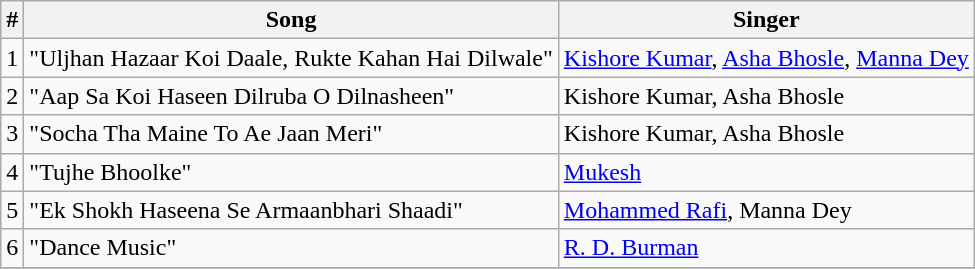<table class="wikitable">
<tr>
<th>#</th>
<th>Song</th>
<th>Singer</th>
</tr>
<tr>
<td>1</td>
<td>"Uljhan Hazaar Koi Daale, Rukte Kahan Hai Dilwale"</td>
<td><a href='#'>Kishore Kumar</a>, <a href='#'>Asha Bhosle</a>, <a href='#'>Manna Dey</a></td>
</tr>
<tr>
<td>2</td>
<td>"Aap Sa Koi Haseen Dilruba O Dilnasheen"</td>
<td>Kishore Kumar, Asha Bhosle</td>
</tr>
<tr>
<td>3</td>
<td>"Socha Tha Maine To Ae Jaan Meri"</td>
<td>Kishore Kumar, Asha Bhosle</td>
</tr>
<tr>
<td>4</td>
<td>"Tujhe Bhoolke"</td>
<td><a href='#'>Mukesh</a></td>
</tr>
<tr>
<td>5</td>
<td>"Ek Shokh Haseena Se Armaanbhari Shaadi"</td>
<td><a href='#'>Mohammed Rafi</a>, Manna Dey</td>
</tr>
<tr>
<td>6</td>
<td>"Dance Music"</td>
<td><a href='#'>R. D. Burman</a></td>
</tr>
<tr>
</tr>
</table>
